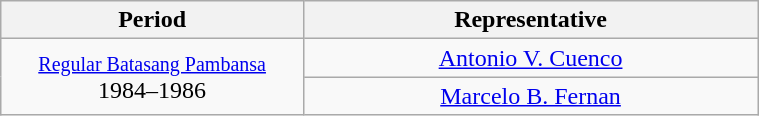<table class="wikitable" style="text-align:center; width:40%;">
<tr>
<th width="40%">Period</th>
<th>Representative</th>
</tr>
<tr>
<td rowspan="2"><small><a href='#'>Regular Batasang Pambansa</a></small><br>1984–1986</td>
<td><a href='#'>Antonio V. Cuenco</a></td>
</tr>
<tr>
<td><a href='#'>Marcelo B. Fernan</a></td>
</tr>
</table>
